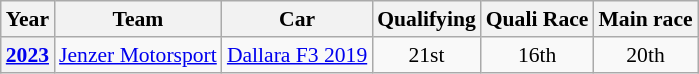<table class="wikitable" style="text-align:center; font-size:90%;">
<tr>
<th>Year</th>
<th>Team</th>
<th>Car</th>
<th>Qualifying</th>
<th>Quali Race</th>
<th>Main race</th>
</tr>
<tr>
<th><a href='#'>2023</a></th>
<td style="text-align:left;"> <a href='#'>Jenzer Motorsport</a></td>
<td style="text-align:left;"><a href='#'>Dallara F3 2019</a></td>
<td>21st</td>
<td>16th</td>
<td>20th</td>
</tr>
</table>
